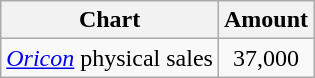<table class="wikitable">
<tr>
<th>Chart</th>
<th>Amount</th>
</tr>
<tr>
<td><em><a href='#'>Oricon</a></em> physical sales</td>
<td align="center">37,000</td>
</tr>
</table>
